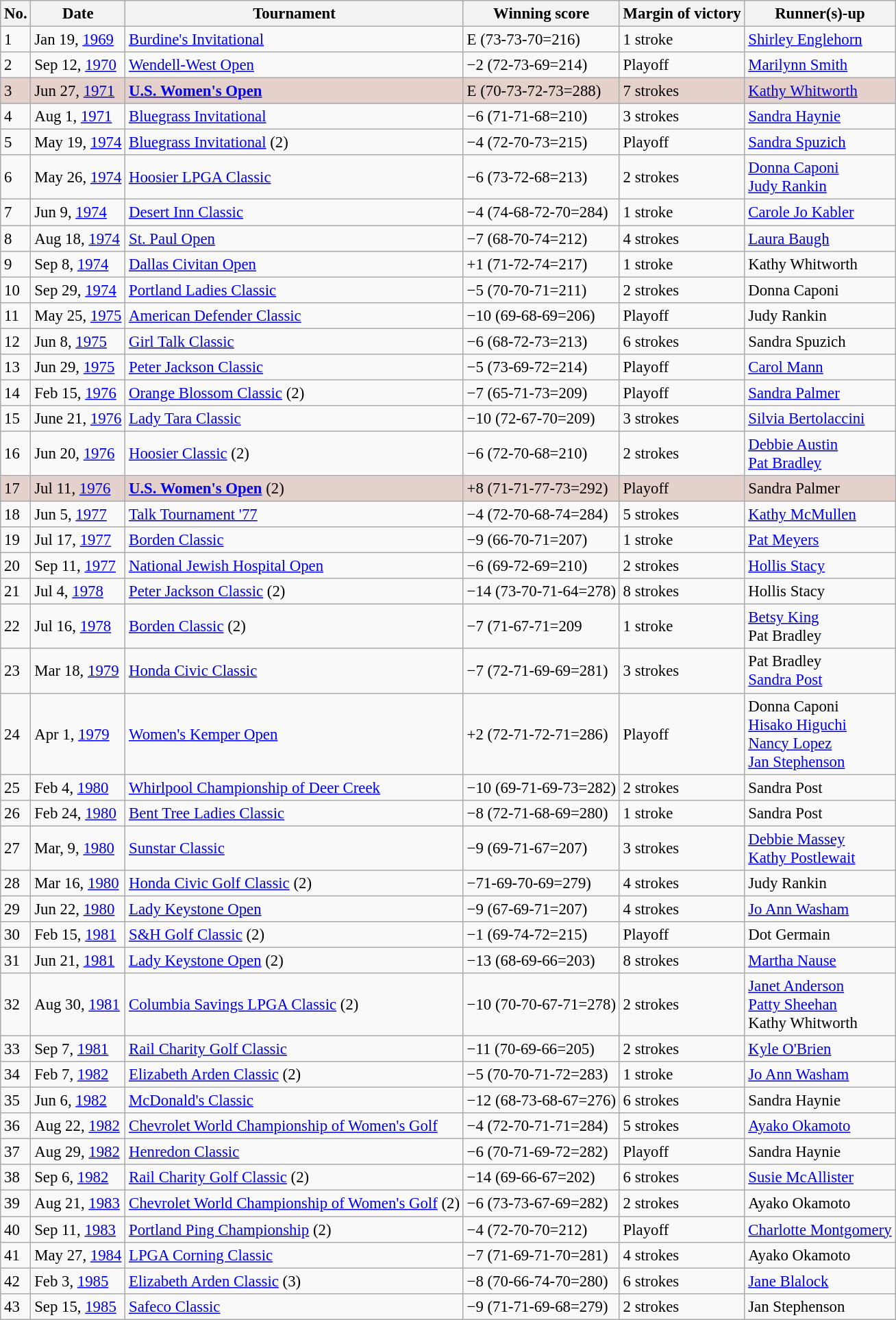<table class="wikitable" style="font-size:95%;">
<tr>
<th>No.</th>
<th>Date</th>
<th>Tournament</th>
<th>Winning score</th>
<th>Margin of victory</th>
<th>Runner(s)-up</th>
</tr>
<tr>
<td>1</td>
<td>Jan 19, <a href='#'>1969</a></td>
<td><a href='#'>Burdine's Invitational</a> </td>
<td>E (73-73-70=216)</td>
<td>1 stroke</td>
<td> <a href='#'>Shirley Englehorn</a></td>
</tr>
<tr>
<td>2</td>
<td>Sep 12, <a href='#'>1970</a></td>
<td><a href='#'>Wendell-West Open</a></td>
<td>−2 (72-73-69=214)</td>
<td>Playoff</td>
<td> <a href='#'>Marilynn Smith</a></td>
</tr>
<tr style="background:#e5d1cb;">
<td>3</td>
<td>Jun 27, <a href='#'>1971</a></td>
<td><strong><a href='#'>U.S. Women's Open</a></strong></td>
<td>E (70-73-72-73=288)</td>
<td>7 strokes</td>
<td> <a href='#'>Kathy Whitworth</a></td>
</tr>
<tr>
<td>4</td>
<td>Aug 1, <a href='#'>1971</a></td>
<td><a href='#'>Bluegrass Invitational</a></td>
<td>−6 (71-71-68=210)</td>
<td>3 strokes</td>
<td> <a href='#'>Sandra Haynie</a></td>
</tr>
<tr>
<td>5</td>
<td>May 19, <a href='#'>1974</a></td>
<td><a href='#'>Bluegrass Invitational</a> (2)</td>
<td>−4 (72-70-73=215)</td>
<td>Playoff</td>
<td> <a href='#'>Sandra Spuzich</a></td>
</tr>
<tr>
<td>6</td>
<td>May 26, <a href='#'>1974</a></td>
<td><a href='#'>Hoosier LPGA Classic</a></td>
<td>−6 (73-72-68=213)</td>
<td>2 strokes</td>
<td> <a href='#'>Donna Caponi</a><br> <a href='#'>Judy Rankin</a></td>
</tr>
<tr>
<td>7</td>
<td>Jun 9, <a href='#'>1974</a></td>
<td><a href='#'>Desert Inn Classic</a></td>
<td>−4 (74-68-72-70=284)</td>
<td>1 stroke</td>
<td> <a href='#'>Carole Jo Kabler</a></td>
</tr>
<tr>
<td>8</td>
<td>Aug 18, <a href='#'>1974</a></td>
<td><a href='#'>St. Paul Open</a></td>
<td>−7 (68-70-74=212)</td>
<td>4 strokes</td>
<td> <a href='#'>Laura Baugh</a></td>
</tr>
<tr>
<td>9</td>
<td>Sep 8, <a href='#'>1974</a></td>
<td><a href='#'>Dallas Civitan Open</a></td>
<td>+1 (71-72-74=217)</td>
<td>1 stroke</td>
<td> Kathy Whitworth</td>
</tr>
<tr>
<td>10</td>
<td>Sep 29, <a href='#'>1974</a></td>
<td><a href='#'>Portland Ladies Classic</a></td>
<td>−5 (70-70-71=211)</td>
<td>2 strokes</td>
<td> Donna Caponi</td>
</tr>
<tr>
<td>11</td>
<td>May 25, <a href='#'>1975</a></td>
<td><a href='#'>American Defender Classic</a></td>
<td>−10 (69-68-69=206)</td>
<td>Playoff</td>
<td> Judy Rankin</td>
</tr>
<tr>
<td>12</td>
<td>Jun 8, <a href='#'>1975</a></td>
<td><a href='#'>Girl Talk Classic</a></td>
<td>−6 (68-72-73=213)</td>
<td>6 strokes</td>
<td> Sandra Spuzich</td>
</tr>
<tr>
<td>13</td>
<td>Jun 29, <a href='#'>1975</a></td>
<td><a href='#'>Peter Jackson Classic</a></td>
<td>−5 (73-69-72=214)</td>
<td>Playoff</td>
<td> <a href='#'>Carol Mann</a></td>
</tr>
<tr>
<td>14</td>
<td>Feb 15, <a href='#'>1976</a></td>
<td><a href='#'>Orange Blossom Classic</a> (2)</td>
<td>−7 (65-71-73=209)</td>
<td>Playoff</td>
<td> <a href='#'>Sandra Palmer</a></td>
</tr>
<tr>
<td>15</td>
<td>June 21, <a href='#'>1976</a></td>
<td><a href='#'>Lady Tara Classic</a></td>
<td>−10 (72-67-70=209)</td>
<td>3 strokes</td>
<td> <a href='#'>Silvia Bertolaccini</a></td>
</tr>
<tr>
<td>16</td>
<td>Jun 20, <a href='#'>1976</a></td>
<td><a href='#'>Hoosier Classic</a> (2)</td>
<td>−6 (72-70-68=210)</td>
<td>2 strokes</td>
<td> <a href='#'>Debbie Austin</a><br> <a href='#'>Pat Bradley</a></td>
</tr>
<tr style="background:#e5d1cb;">
<td>17</td>
<td>Jul 11, <a href='#'>1976</a></td>
<td><strong><a href='#'>U.S. Women's Open</a></strong> (2)</td>
<td>+8 (71-71-77-73=292)</td>
<td>Playoff</td>
<td> Sandra Palmer</td>
</tr>
<tr>
<td>18</td>
<td>Jun 5, <a href='#'>1977</a></td>
<td><a href='#'>Talk Tournament '77</a></td>
<td>−4 (72-70-68-74=284)</td>
<td>5 strokes</td>
<td> <a href='#'>Kathy McMullen</a></td>
</tr>
<tr>
<td>19</td>
<td>Jul 17, <a href='#'>1977</a></td>
<td><a href='#'>Borden Classic</a></td>
<td>−9 (66-70-71=207)</td>
<td>1 stroke</td>
<td> <a href='#'>Pat Meyers</a></td>
</tr>
<tr>
<td>20</td>
<td>Sep 11, <a href='#'>1977</a></td>
<td><a href='#'>National Jewish Hospital Open</a></td>
<td>−6 (69-72-69=210)</td>
<td>2 strokes</td>
<td> <a href='#'>Hollis Stacy</a></td>
</tr>
<tr>
<td>21</td>
<td>Jul 4, <a href='#'>1978</a></td>
<td><a href='#'>Peter Jackson Classic</a> (2)</td>
<td>−14 (73-70-71-64=278)</td>
<td>8 strokes</td>
<td> Hollis Stacy</td>
</tr>
<tr>
<td>22</td>
<td>Jul 16, <a href='#'>1978</a></td>
<td><a href='#'>Borden Classic</a> (2)</td>
<td>−7 (71-67-71=209</td>
<td>1 stroke</td>
<td> <a href='#'>Betsy King</a><br> Pat Bradley</td>
</tr>
<tr>
<td>23</td>
<td>Mar 18, <a href='#'>1979</a></td>
<td><a href='#'>Honda Civic Classic</a></td>
<td>−7 (72-71-69-69=281)</td>
<td>3 strokes</td>
<td> Pat Bradley<br> <a href='#'>Sandra Post</a></td>
</tr>
<tr>
<td>24</td>
<td>Apr 1, <a href='#'>1979</a></td>
<td><a href='#'>Women's Kemper Open</a></td>
<td>+2 (72-71-72-71=286)</td>
<td>Playoff</td>
<td> Donna Caponi<br> <a href='#'>Hisako Higuchi</a><br> <a href='#'>Nancy Lopez</a><br> <a href='#'>Jan Stephenson</a></td>
</tr>
<tr>
<td>25</td>
<td>Feb 4, <a href='#'>1980</a></td>
<td><a href='#'>Whirlpool Championship of Deer Creek</a></td>
<td>−10 (69-71-69-73=282)</td>
<td>2 strokes</td>
<td> Sandra Post</td>
</tr>
<tr>
<td>26</td>
<td>Feb 24, <a href='#'>1980</a></td>
<td><a href='#'>Bent Tree Ladies Classic</a></td>
<td>−8 (72-71-68-69=280)</td>
<td>1 stroke</td>
<td> Sandra Post</td>
</tr>
<tr>
<td>27</td>
<td>Mar, 9, <a href='#'>1980</a></td>
<td><a href='#'>Sunstar Classic</a></td>
<td>−9 (69-71-67=207)</td>
<td>3 strokes</td>
<td> <a href='#'>Debbie Massey</a><br> <a href='#'>Kathy Postlewait</a></td>
</tr>
<tr>
<td>28</td>
<td>Mar 16, <a href='#'>1980</a></td>
<td><a href='#'>Honda Civic Golf Classic</a> (2)</td>
<td>−71-69-70-69=279)</td>
<td>4 strokes</td>
<td> Judy Rankin</td>
</tr>
<tr>
<td>29</td>
<td>Jun 22, <a href='#'>1980</a></td>
<td><a href='#'>Lady Keystone Open</a></td>
<td>−9 (67-69-71=207)</td>
<td>4 strokes</td>
<td> <a href='#'>Jo Ann Washam</a></td>
</tr>
<tr>
<td>30</td>
<td>Feb 15, <a href='#'>1981</a></td>
<td><a href='#'>S&H Golf Classic</a> (2)</td>
<td>−1 (69-74-72=215)</td>
<td>Playoff</td>
<td> Dot Germain</td>
</tr>
<tr>
<td>31</td>
<td>Jun 21, <a href='#'>1981</a></td>
<td><a href='#'>Lady Keystone Open</a> (2)</td>
<td>−13 (68-69-66=203)</td>
<td>8 strokes</td>
<td> <a href='#'>Martha Nause</a></td>
</tr>
<tr>
<td>32</td>
<td>Aug 30, <a href='#'>1981</a></td>
<td><a href='#'>Columbia Savings LPGA Classic</a> (2)</td>
<td>−10 (70-70-67-71=278)</td>
<td>2 strokes</td>
<td> <a href='#'>Janet Anderson</a><br> <a href='#'>Patty Sheehan</a><br> Kathy Whitworth</td>
</tr>
<tr>
<td>33</td>
<td>Sep 7, <a href='#'>1981</a></td>
<td><a href='#'>Rail Charity Golf Classic</a></td>
<td>−11 (70-69-66=205)</td>
<td>2 strokes</td>
<td> <a href='#'>Kyle O'Brien</a></td>
</tr>
<tr>
<td>34</td>
<td>Feb 7, <a href='#'>1982</a></td>
<td><a href='#'>Elizabeth Arden Classic</a> (2)</td>
<td>−5 (70-70-71-72=283)</td>
<td>1 stroke</td>
<td> <a href='#'>Jo Ann Washam</a></td>
</tr>
<tr>
<td>35</td>
<td>Jun 6, <a href='#'>1982</a></td>
<td><a href='#'>McDonald's Classic</a></td>
<td>−12 (68-73-68-67=276)</td>
<td>6 strokes</td>
<td> Sandra Haynie</td>
</tr>
<tr>
<td>36</td>
<td>Aug 22, <a href='#'>1982</a></td>
<td><a href='#'>Chevrolet World Championship of Women's Golf</a></td>
<td>−4 (72-70-71-71=284)</td>
<td>5 strokes</td>
<td> <a href='#'>Ayako Okamoto</a></td>
</tr>
<tr>
<td>37</td>
<td>Aug 29, <a href='#'>1982</a></td>
<td><a href='#'>Henredon Classic</a></td>
<td>−6 (70-71-69-72=282)</td>
<td>Playoff</td>
<td> Sandra Haynie</td>
</tr>
<tr>
<td>38</td>
<td>Sep 6, <a href='#'>1982</a></td>
<td><a href='#'>Rail Charity Golf Classic</a> (2)</td>
<td>−14 (69-66-67=202)</td>
<td>6 strokes</td>
<td> <a href='#'>Susie McAllister</a></td>
</tr>
<tr>
<td>39</td>
<td>Aug 21, <a href='#'>1983</a></td>
<td><a href='#'>Chevrolet World Championship of Women's Golf</a> (2)</td>
<td>−6 (73-73-67-69=282)</td>
<td>2 strokes</td>
<td> Ayako Okamoto</td>
</tr>
<tr>
<td>40</td>
<td>Sep 11, <a href='#'>1983</a></td>
<td><a href='#'>Portland Ping Championship</a> (2)</td>
<td>−4 (72-70-70=212)</td>
<td>Playoff</td>
<td> <a href='#'>Charlotte Montgomery</a></td>
</tr>
<tr>
<td>41</td>
<td>May 27, <a href='#'>1984</a></td>
<td><a href='#'>LPGA Corning Classic</a></td>
<td>−7 (71-69-71-70=281)</td>
<td>4 strokes</td>
<td> Ayako Okamoto</td>
</tr>
<tr>
<td>42</td>
<td>Feb 3, <a href='#'>1985</a></td>
<td><a href='#'>Elizabeth Arden Classic</a> (3)</td>
<td>−8 (70-66-74-70=280)</td>
<td>6 strokes</td>
<td> <a href='#'>Jane Blalock</a></td>
</tr>
<tr>
<td>43</td>
<td>Sep 15, <a href='#'>1985</a></td>
<td><a href='#'>Safeco Classic</a></td>
<td>−9 (71-71-69-68=279)</td>
<td>2 strokes</td>
<td> Jan Stephenson</td>
</tr>
</table>
